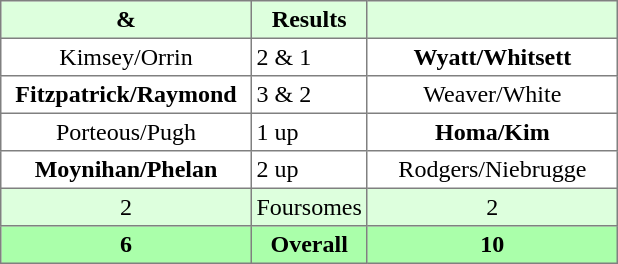<table border="1" cellpadding="3" style="border-collapse:collapse; text-align:center;">
<tr style="background:#ddffdd;">
<th width=160> & </th>
<th>Results</th>
<th width=160></th>
</tr>
<tr>
<td>Kimsey/Orrin</td>
<td align=left> 2 & 1</td>
<td><strong>Wyatt/Whitsett</strong></td>
</tr>
<tr>
<td><strong>Fitzpatrick/Raymond</strong></td>
<td align=left> 3 & 2</td>
<td>Weaver/White</td>
</tr>
<tr>
<td>Porteous/Pugh</td>
<td align=left> 1 up</td>
<td><strong>Homa/Kim</strong></td>
</tr>
<tr>
<td><strong>Moynihan/Phelan</strong></td>
<td align=left> 2 up</td>
<td>Rodgers/Niebrugge</td>
</tr>
<tr style="background:#ddffdd;">
<td>2</td>
<td>Foursomes</td>
<td>2</td>
</tr>
<tr style="background:#aaffaa;">
<th>6</th>
<th>Overall</th>
<th>10</th>
</tr>
</table>
